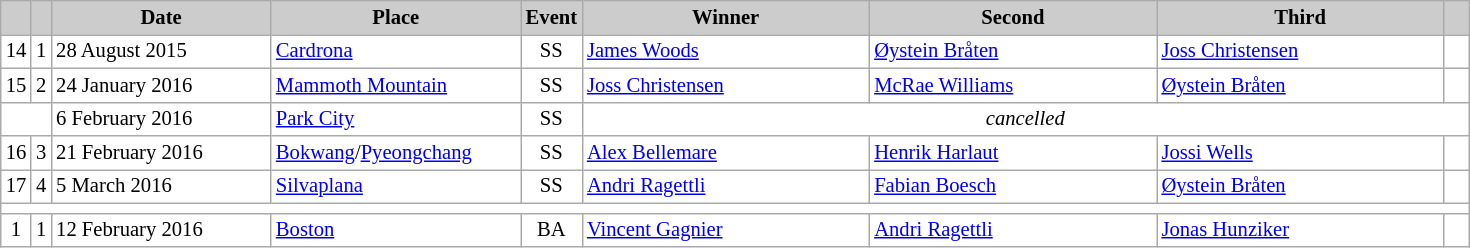<table class="wikitable plainrowheaders" style="background:#fff; font-size:86%; line-height:16px; border:grey solid 1px; border-collapse:collapse;">
<tr style="background:#ccc; text-align:center;">
<th scope="col" style="background:#ccc; width=20 px;"></th>
<th scope="col" style="background:#ccc; width=30 px;"></th>
<th scope="col" style="background:#ccc; width:140px;">Date</th>
<th scope="col" style="background:#ccc; width:160px;">Place</th>
<th scope="col" style="background:#ccc; width:15px;">Event</th>
<th scope="col" style="background:#ccc; width:185px;">Winner</th>
<th scope="col" style="background:#ccc; width:185px;">Second</th>
<th scope="col" style="background:#ccc; width:185px;">Third</th>
<th scope="col" style="background:#ccc; width:10px;"></th>
</tr>
<tr>
<td align=center>14</td>
<td align=center>1</td>
<td>28 August 2015<small></small></td>
<td> <a href='#'>Cardrona</a></td>
<td align=center>SS</td>
<td> <a href='#'>James Woods</a></td>
<td> <a href='#'>Øystein Bråten</a></td>
<td> <a href='#'>Joss Christensen</a></td>
<td></td>
</tr>
<tr>
<td align=center>15</td>
<td align=center>2</td>
<td>24 January 2016</td>
<td> <a href='#'>Mammoth Mountain</a></td>
<td align=center>SS</td>
<td> <a href='#'>Joss Christensen</a></td>
<td> <a href='#'>McRae Williams</a></td>
<td> <a href='#'>Øystein Bråten</a></td>
<td></td>
</tr>
<tr>
<td colspan=2></td>
<td>6 February 2016</td>
<td> <a href='#'>Park City</a></td>
<td align=center>SS</td>
<td colspan=4 align=center><em>cancelled</em></td>
</tr>
<tr>
<td align=center>16</td>
<td align=center>3</td>
<td>21 February 2016</td>
<td> <a href='#'>Bokwang</a>/<a href='#'>Pyeongchang</a></td>
<td align=center>SS</td>
<td> <a href='#'>Alex Bellemare</a></td>
<td> <a href='#'>Henrik Harlaut</a></td>
<td> <a href='#'>Jossi Wells</a></td>
<td></td>
</tr>
<tr>
<td align=center>17</td>
<td align=center>4</td>
<td>5 March 2016</td>
<td> <a href='#'>Silvaplana</a></td>
<td align=center>SS</td>
<td> <a href='#'>Andri Ragettli</a></td>
<td> <a href='#'>Fabian Boesch</a></td>
<td> <a href='#'>Øystein Bråten</a></td>
<td></td>
</tr>
<tr>
<td colspan=9></td>
</tr>
<tr>
<td align=center>1</td>
<td align=center>1</td>
<td>12 February 2016</td>
<td> <a href='#'>Boston</a></td>
<td align=center>BA</td>
<td> <a href='#'>Vincent Gagnier</a></td>
<td> <a href='#'>Andri Ragettli</a></td>
<td> <a href='#'>Jonas Hunziker</a></td>
<td></td>
</tr>
</table>
